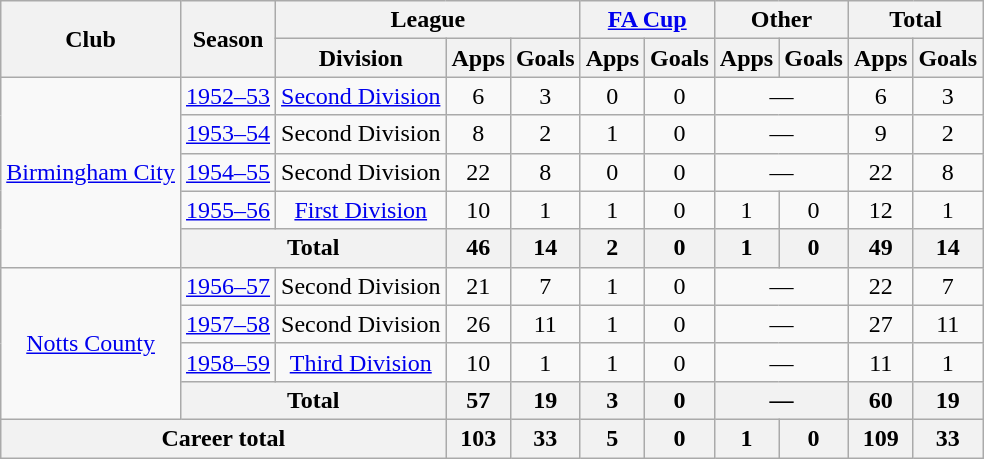<table class=wikitable style="text-align:center">
<tr>
<th rowspan="2">Club</th>
<th rowspan="2">Season</th>
<th colspan="3">League</th>
<th colspan="2"><a href='#'>FA Cup</a></th>
<th colspan="2">Other</th>
<th colspan="2">Total</th>
</tr>
<tr>
<th>Division</th>
<th>Apps</th>
<th>Goals</th>
<th>Apps</th>
<th>Goals</th>
<th>Apps</th>
<th>Goals</th>
<th>Apps</th>
<th>Goals</th>
</tr>
<tr>
<td rowspan="5"><a href='#'>Birmingham City</a></td>
<td><a href='#'>1952–53</a></td>
<td><a href='#'>Second Division</a></td>
<td>6</td>
<td>3</td>
<td>0</td>
<td>0</td>
<td colspan="2">—</td>
<td>6</td>
<td>3</td>
</tr>
<tr>
<td><a href='#'>1953–54</a></td>
<td>Second Division</td>
<td>8</td>
<td>2</td>
<td>1</td>
<td>0</td>
<td colspan="2">—</td>
<td>9</td>
<td>2</td>
</tr>
<tr>
<td><a href='#'>1954–55</a></td>
<td>Second Division</td>
<td>22</td>
<td>8</td>
<td>0</td>
<td>0</td>
<td colspan="2">—</td>
<td>22</td>
<td>8</td>
</tr>
<tr>
<td><a href='#'>1955–56</a></td>
<td><a href='#'>First Division</a></td>
<td>10</td>
<td>1</td>
<td>1</td>
<td>0</td>
<td>1</td>
<td>0</td>
<td>12</td>
<td>1</td>
</tr>
<tr>
<th colspan="2">Total</th>
<th>46</th>
<th>14</th>
<th>2</th>
<th>0</th>
<th>1</th>
<th>0</th>
<th>49</th>
<th>14</th>
</tr>
<tr>
<td rowspan="4"><a href='#'>Notts County</a></td>
<td><a href='#'>1956–57</a></td>
<td>Second Division</td>
<td>21</td>
<td>7</td>
<td>1</td>
<td>0</td>
<td colspan="2">—</td>
<td>22</td>
<td>7</td>
</tr>
<tr>
<td><a href='#'>1957–58</a></td>
<td>Second Division</td>
<td>26</td>
<td>11</td>
<td>1</td>
<td>0</td>
<td colspan="2">—</td>
<td>27</td>
<td>11</td>
</tr>
<tr>
<td><a href='#'>1958–59</a></td>
<td><a href='#'>Third Division</a></td>
<td>10</td>
<td>1</td>
<td>1</td>
<td>0</td>
<td colspan="2">—</td>
<td>11</td>
<td>1</td>
</tr>
<tr>
<th colspan="2">Total</th>
<th>57</th>
<th>19</th>
<th>3</th>
<th>0</th>
<th colspan="2">—</th>
<th>60</th>
<th>19</th>
</tr>
<tr>
<th colspan="3">Career total</th>
<th>103</th>
<th>33</th>
<th>5</th>
<th>0</th>
<th>1</th>
<th>0</th>
<th>109</th>
<th>33</th>
</tr>
</table>
